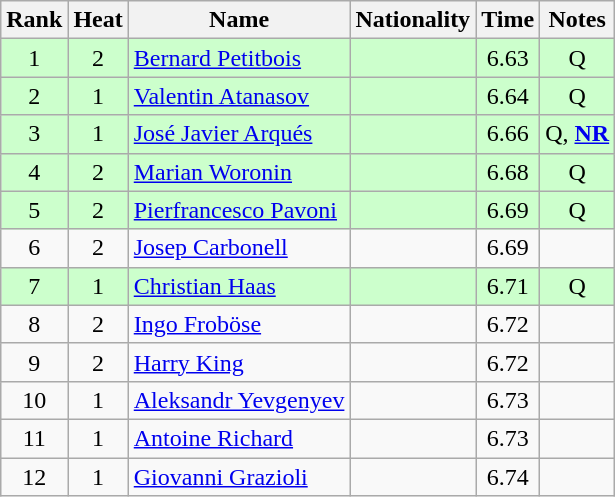<table class="wikitable sortable" style="text-align:center">
<tr>
<th>Rank</th>
<th>Heat</th>
<th>Name</th>
<th>Nationality</th>
<th>Time</th>
<th>Notes</th>
</tr>
<tr bgcolor=ccffcc>
<td>1</td>
<td>2</td>
<td align="left"><a href='#'>Bernard Petitbois</a></td>
<td align=left></td>
<td>6.63</td>
<td>Q</td>
</tr>
<tr bgcolor=ccffcc>
<td>2</td>
<td>1</td>
<td align="left"><a href='#'>Valentin Atanasov</a></td>
<td align=left></td>
<td>6.64</td>
<td>Q</td>
</tr>
<tr bgcolor=ccffcc>
<td>3</td>
<td>1</td>
<td align="left"><a href='#'>José Javier Arqués</a></td>
<td align=left></td>
<td>6.66</td>
<td>Q, <strong><a href='#'>NR</a></strong></td>
</tr>
<tr bgcolor=ccffcc>
<td>4</td>
<td>2</td>
<td align="left"><a href='#'>Marian Woronin</a></td>
<td align=left></td>
<td>6.68</td>
<td>Q</td>
</tr>
<tr bgcolor=ccffcc>
<td>5</td>
<td>2</td>
<td align="left"><a href='#'>Pierfrancesco Pavoni</a></td>
<td align=left></td>
<td>6.69</td>
<td>Q</td>
</tr>
<tr>
<td>6</td>
<td>2</td>
<td align="left"><a href='#'>Josep Carbonell</a></td>
<td align=left></td>
<td>6.69</td>
<td></td>
</tr>
<tr bgcolor=ccffcc>
<td>7</td>
<td>1</td>
<td align="left"><a href='#'>Christian Haas</a></td>
<td align=left></td>
<td>6.71</td>
<td>Q</td>
</tr>
<tr>
<td>8</td>
<td>2</td>
<td align="left"><a href='#'>Ingo Froböse</a></td>
<td align=left></td>
<td>6.72</td>
<td></td>
</tr>
<tr>
<td>9</td>
<td>2</td>
<td align="left"><a href='#'>Harry King</a></td>
<td align=left></td>
<td>6.72</td>
<td></td>
</tr>
<tr>
<td>10</td>
<td>1</td>
<td align="left"><a href='#'>Aleksandr Yevgenyev</a></td>
<td align=left></td>
<td>6.73</td>
<td></td>
</tr>
<tr>
<td>11</td>
<td>1</td>
<td align="left"><a href='#'>Antoine Richard</a></td>
<td align=left></td>
<td>6.73</td>
<td></td>
</tr>
<tr>
<td>12</td>
<td>1</td>
<td align="left"><a href='#'>Giovanni Grazioli</a></td>
<td align=left></td>
<td>6.74</td>
<td></td>
</tr>
</table>
